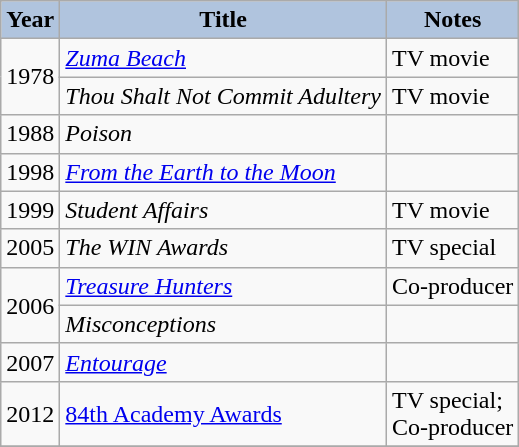<table class="wikitable">
<tr align="center">
<th style="background:#B0C4DE;">Year</th>
<th style="background:#B0C4DE;">Title</th>
<th style="background:#B0C4DE;">Notes</th>
</tr>
<tr>
<td rowspan=2>1978</td>
<td><em><a href='#'>Zuma Beach</a></em></td>
<td>TV movie</td>
</tr>
<tr>
<td><em>Thou Shalt Not Commit Adultery</em></td>
<td>TV movie</td>
</tr>
<tr>
<td>1988</td>
<td><em>Poison</em></td>
<td></td>
</tr>
<tr>
<td>1998</td>
<td><em><a href='#'>From the Earth to the Moon</a></em></td>
<td></td>
</tr>
<tr>
<td>1999</td>
<td><em>Student Affairs</em></td>
<td>TV movie</td>
</tr>
<tr>
<td>2005</td>
<td><em>The WIN Awards</em></td>
<td>TV special</td>
</tr>
<tr>
<td rowspan=2>2006</td>
<td><em><a href='#'>Treasure Hunters</a></em></td>
<td>Co-producer</td>
</tr>
<tr>
<td><em>Misconceptions</em></td>
<td></td>
</tr>
<tr>
<td>2007</td>
<td><em><a href='#'>Entourage</a></em></td>
<td></td>
</tr>
<tr>
<td>2012</td>
<td><a href='#'>84th Academy Awards</a></td>
<td>TV special;<br>Co-producer</td>
</tr>
<tr>
</tr>
</table>
